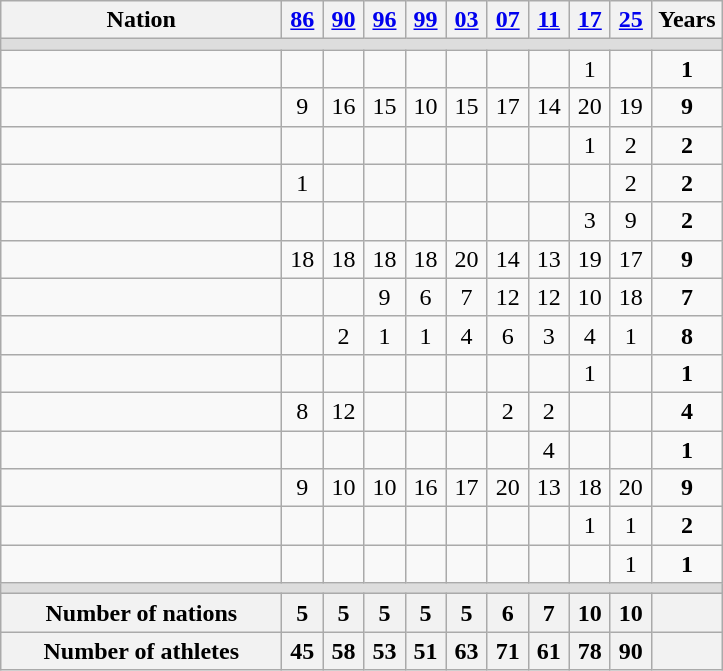<table class=wikitable style="text-align:center">
<tr>
<th width=180>Nation</th>
<th width=20><a href='#'>86</a></th>
<th width=20><a href='#'>90</a></th>
<th width=20><a href='#'>96</a></th>
<th width=20><a href='#'>99</a></th>
<th width=20><a href='#'>03</a></th>
<th width=20><a href='#'>07</a></th>
<th width=20><a href='#'>11</a></th>
<th width=20><a href='#'>17</a></th>
<th width=20><a href='#'>25</a></th>
<th width=40>Years</th>
</tr>
<tr bgcolor=#DDDDDD>
<td colspan=11></td>
</tr>
<tr>
<td align=left></td>
<td></td>
<td></td>
<td></td>
<td></td>
<td></td>
<td></td>
<td></td>
<td>1</td>
<td></td>
<td><strong>1</strong></td>
</tr>
<tr>
<td align=left></td>
<td>9</td>
<td>16</td>
<td>15</td>
<td>10</td>
<td>15</td>
<td>17</td>
<td>14</td>
<td>20</td>
<td>19</td>
<td><strong>9</strong></td>
</tr>
<tr>
<td align=left></td>
<td></td>
<td></td>
<td></td>
<td></td>
<td></td>
<td></td>
<td></td>
<td>1</td>
<td>2</td>
<td><strong>2</strong></td>
</tr>
<tr>
<td align=left></td>
<td>1</td>
<td></td>
<td></td>
<td></td>
<td></td>
<td></td>
<td></td>
<td></td>
<td>2</td>
<td><strong>2</strong></td>
</tr>
<tr>
<td align=left></td>
<td></td>
<td></td>
<td></td>
<td></td>
<td></td>
<td></td>
<td></td>
<td>3</td>
<td>9</td>
<td><strong>2</strong></td>
</tr>
<tr>
<td align=left></td>
<td>18</td>
<td>18</td>
<td>18</td>
<td>18</td>
<td>20</td>
<td>14</td>
<td>13</td>
<td>19</td>
<td>17</td>
<td><strong>9</strong></td>
</tr>
<tr>
<td align=left></td>
<td></td>
<td></td>
<td>9</td>
<td>6</td>
<td>7</td>
<td>12</td>
<td>12</td>
<td>10</td>
<td>18</td>
<td><strong>7</strong></td>
</tr>
<tr>
<td align=left></td>
<td></td>
<td>2</td>
<td>1</td>
<td>1</td>
<td>4</td>
<td>6</td>
<td>3</td>
<td>4</td>
<td>1</td>
<td><strong>8</strong></td>
</tr>
<tr>
<td align=left></td>
<td></td>
<td></td>
<td></td>
<td></td>
<td></td>
<td></td>
<td></td>
<td>1</td>
<td></td>
<td><strong>1</strong></td>
</tr>
<tr>
<td align=left></td>
<td>8</td>
<td>12</td>
<td></td>
<td></td>
<td></td>
<td>2</td>
<td>2</td>
<td></td>
<td></td>
<td><strong>4</strong></td>
</tr>
<tr>
<td align=left></td>
<td></td>
<td></td>
<td></td>
<td></td>
<td></td>
<td></td>
<td>4</td>
<td></td>
<td></td>
<td><strong>1</strong></td>
</tr>
<tr>
<td align=left></td>
<td>9</td>
<td>10</td>
<td>10</td>
<td>16</td>
<td>17</td>
<td>20</td>
<td>13</td>
<td>18</td>
<td>20</td>
<td><strong>9</strong></td>
</tr>
<tr>
<td align=left></td>
<td></td>
<td></td>
<td></td>
<td></td>
<td></td>
<td></td>
<td></td>
<td>1</td>
<td>1</td>
<td><strong>2</strong></td>
</tr>
<tr>
<td align=left></td>
<td></td>
<td></td>
<td></td>
<td></td>
<td></td>
<td></td>
<td></td>
<td></td>
<td>1</td>
<td><strong>1</strong></td>
</tr>
<tr bgcolor=#DDDDDD>
<td colspan=11></td>
</tr>
<tr>
<th>Number of nations</th>
<th>5</th>
<th>5</th>
<th>5</th>
<th>5</th>
<th>5</th>
<th>6</th>
<th>7</th>
<th>10</th>
<th>10</th>
<th></th>
</tr>
<tr>
<th>Number of athletes</th>
<th>45</th>
<th>58</th>
<th>53</th>
<th>51</th>
<th>63</th>
<th>71</th>
<th>61</th>
<th>78</th>
<th>90</th>
<th></th>
</tr>
</table>
